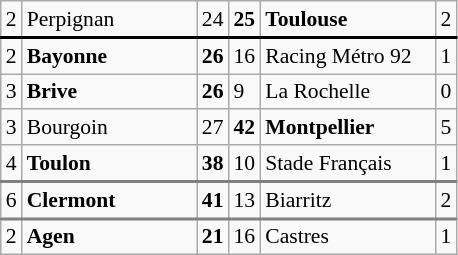<table class="wikitable left" cellpadding="0" cellspacing="0" style="font-size:90%;">
<tr>
<td>2</td>
<td width="110px">Perpignan</td>
<td>24</td>
<td><strong>25</strong></td>
<td width="110px"><strong>Toulouse</strong></td>
<td>2</td>
</tr>
<tr style="border-top:2px solid black;">
<td>2</td>
<td><strong>Bayonne</strong></td>
<td><strong>26</strong></td>
<td>16</td>
<td>Racing Métro 92</td>
<td>1</td>
</tr>
<tr>
<td>3</td>
<td><strong>Brive</strong></td>
<td><strong>26</strong></td>
<td>9</td>
<td>La Rochelle</td>
<td>0</td>
</tr>
<tr>
<td>3</td>
<td>Bourgoin</td>
<td>27</td>
<td><strong>42</strong></td>
<td><strong>Montpellier</strong></td>
<td>5</td>
</tr>
<tr>
<td>4</td>
<td><strong>Toulon</strong></td>
<td><strong>38</strong></td>
<td>10</td>
<td>Stade Français</td>
<td>1</td>
</tr>
<tr style="border-top:2px solid grey;">
<td>6</td>
<td><strong>Clermont</strong></td>
<td><strong>41</strong></td>
<td>13</td>
<td>Biarritz</td>
<td>2</td>
</tr>
<tr style="border-top:2px solid grey;">
<td>2</td>
<td><strong>Agen</strong></td>
<td><strong>21</strong></td>
<td>16</td>
<td>Castres</td>
<td>1</td>
</tr>
</table>
